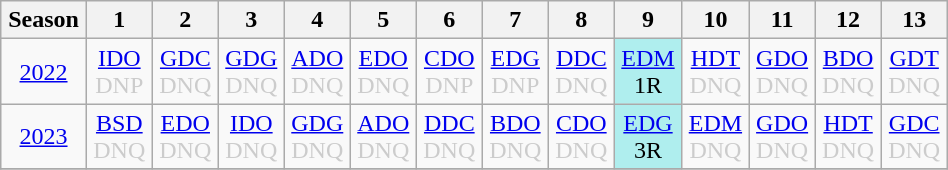<table class="wikitable" style="width:50%; margin:0">
<tr>
<th>Season</th>
<th>1</th>
<th>2</th>
<th>3</th>
<th>4</th>
<th>5</th>
<th>6</th>
<th>7</th>
<th>8</th>
<th>9</th>
<th>10</th>
<th>11</th>
<th>12</th>
<th>13</th>
</tr>
<tr>
<td style="text-align:center;"background:#efefef;"><a href='#'>2022</a></td>
<td style="text-align:center; color:#ccc;"><a href='#'>IDO</a><br>DNP</td>
<td style="text-align:center; color:#ccc;"><a href='#'>GDC</a><br>DNQ</td>
<td style="text-align:center; color:#ccc;"><a href='#'>GDG</a><br>DNQ</td>
<td style="text-align:center; color:#ccc;"><a href='#'>ADO</a><br>DNQ</td>
<td style="text-align:center; color:#ccc;"><a href='#'>EDO</a><br>DNQ</td>
<td style="text-align:center; color:#ccc;"><a href='#'>CDO</a><br>DNP</td>
<td style="text-align:center; color:#ccc;"><a href='#'>EDG</a><br>DNP</td>
<td style="text-align:center; color:#ccc;"><a href='#'>DDC</a><br>DNQ</td>
<td style="text-align:center; background:#afeeee;"><a href='#'>EDM</a><br>1R</td>
<td style="text-align:center; color:#ccc;"><a href='#'>HDT</a><br>DNQ</td>
<td style="text-align:center; color:#ccc;"><a href='#'>GDO</a><br>DNQ</td>
<td style="text-align:center; color:#ccc;"><a href='#'>BDO</a><br>DNQ</td>
<td style="text-align:center; color:#ccc;"><a href='#'>GDT</a><br>DNQ</td>
</tr>
<tr>
<td style="text-align:center;"background:#efefef;"><a href='#'>2023</a></td>
<td style="text-align:center; color:#ccc;"><a href='#'>BSD</a><br>DNQ</td>
<td style="text-align:center; color:#ccc;"><a href='#'>EDO</a><br>DNQ</td>
<td style="text-align:center; color:#ccc;"><a href='#'>IDO</a><br>DNQ</td>
<td style="text-align:center; color:#ccc;"><a href='#'>GDG</a><br>DNQ</td>
<td style="text-align:center; color:#ccc;"><a href='#'>ADO</a><br>DNQ</td>
<td style="text-align:center; color:#ccc;"><a href='#'>DDC</a><br>DNQ</td>
<td style="text-align:center; color:#ccc;"><a href='#'>BDO</a><br>DNQ</td>
<td style="text-align:center; color:#ccc;"><a href='#'>CDO</a><br>DNQ</td>
<td style="text-align:center; background:#afeeee;"><a href='#'>EDG</a><br>3R</td>
<td style="text-align:center; color:#ccc;"><a href='#'>EDM</a><br>DNQ</td>
<td style="text-align:center; color:#ccc;"><a href='#'>GDO</a><br>DNQ</td>
<td style="text-align:center; color:#ccc;"><a href='#'>HDT</a><br>DNQ</td>
<td style="text-align:center; color:#ccc;"><a href='#'>GDC</a><br>DNQ</td>
</tr>
<tr>
</tr>
</table>
